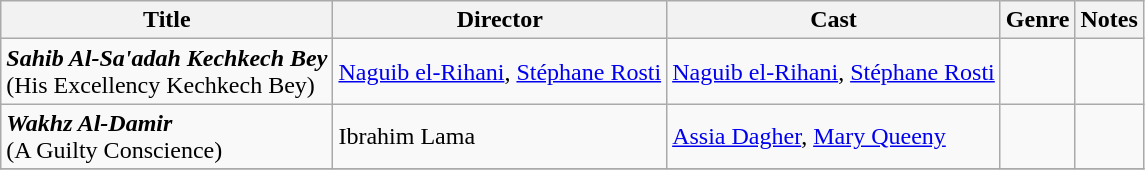<table class="wikitable">
<tr>
<th>Title</th>
<th>Director</th>
<th>Cast</th>
<th>Genre</th>
<th>Notes</th>
</tr>
<tr>
<td><strong><em>Sahib Al-Sa'adah Kechkech Bey</em></strong> <br> (His Excellency Kechkech Bey)</td>
<td><a href='#'>Naguib el-Rihani</a>, <a href='#'>Stéphane Rosti</a></td>
<td><a href='#'>Naguib el-Rihani</a>, <a href='#'>Stéphane Rosti</a></td>
<td></td>
<td></td>
</tr>
<tr>
<td><strong><em> Wakhz Al-Damir</em></strong> <br> (A Guilty Conscience)</td>
<td>Ibrahim Lama</td>
<td><a href='#'>Assia Dagher</a>, <a href='#'>Mary Queeny</a></td>
<td></td>
<td></td>
</tr>
<tr>
</tr>
</table>
